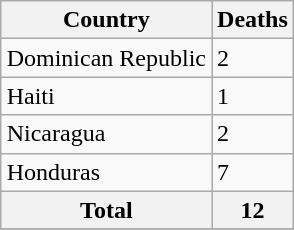<table class="wikitable" style="float: right; margin:0 1em 0.5em 1em;">
<tr>
<th>Country</th>
<th>Deaths</th>
</tr>
<tr>
<td>Dominican Republic</td>
<td>2</td>
</tr>
<tr>
<td>Haiti</td>
<td>1</td>
</tr>
<tr>
<td>Nicaragua</td>
<td>2</td>
</tr>
<tr>
<td>Honduras</td>
<td>7</td>
</tr>
<tr>
<th>Total</th>
<th>12</th>
</tr>
<tr>
</tr>
</table>
